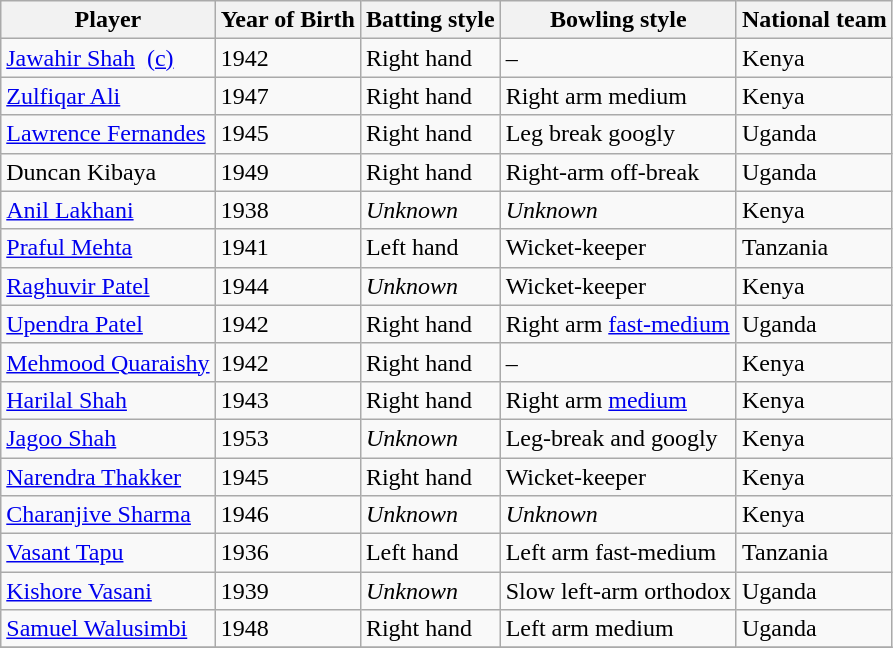<table class="wikitable">
<tr>
<th>Player</th>
<th>Year of Birth</th>
<th>Batting style</th>
<th>Bowling style</th>
<th>National team</th>
</tr>
<tr>
<td><a href='#'>Jawahir Shah</a>  <a href='#'>(c)</a></td>
<td>1942</td>
<td>Right hand</td>
<td>–</td>
<td> Kenya</td>
</tr>
<tr>
<td><a href='#'>Zulfiqar Ali</a></td>
<td>1947</td>
<td>Right hand</td>
<td>Right arm medium</td>
<td> Kenya</td>
</tr>
<tr>
<td><a href='#'>Lawrence Fernandes</a></td>
<td>1945</td>
<td>Right hand</td>
<td>Leg break googly</td>
<td> Uganda</td>
</tr>
<tr>
<td>Duncan Kibaya</td>
<td>1949</td>
<td>Right hand</td>
<td>Right-arm off-break</td>
<td> Uganda</td>
</tr>
<tr>
<td><a href='#'>Anil Lakhani</a></td>
<td>1938</td>
<td><em>Unknown</em></td>
<td><em>Unknown</em></td>
<td> Kenya</td>
</tr>
<tr>
<td><a href='#'>Praful Mehta</a></td>
<td>1941</td>
<td>Left hand</td>
<td>Wicket-keeper</td>
<td> Tanzania</td>
</tr>
<tr>
<td><a href='#'>Raghuvir Patel</a></td>
<td>1944</td>
<td><em>Unknown</em></td>
<td>Wicket-keeper</td>
<td> Kenya</td>
</tr>
<tr>
<td><a href='#'>Upendra Patel</a></td>
<td>1942</td>
<td>Right hand</td>
<td>Right arm <a href='#'>fast-medium</a></td>
<td> Uganda</td>
</tr>
<tr>
<td><a href='#'>Mehmood Quaraishy</a></td>
<td>1942</td>
<td>Right hand</td>
<td>–</td>
<td> Kenya</td>
</tr>
<tr>
<td><a href='#'>Harilal Shah</a></td>
<td>1943</td>
<td>Right hand</td>
<td>Right arm <a href='#'>medium</a></td>
<td> Kenya</td>
</tr>
<tr>
<td><a href='#'>Jagoo Shah</a></td>
<td>1953</td>
<td><em>Unknown</em></td>
<td>Leg-break and googly</td>
<td> Kenya</td>
</tr>
<tr>
<td><a href='#'>Narendra Thakker</a></td>
<td>1945</td>
<td>Right hand</td>
<td>Wicket-keeper</td>
<td> Kenya</td>
</tr>
<tr>
<td><a href='#'>Charanjive Sharma</a></td>
<td>1946</td>
<td><em>Unknown</em></td>
<td><em>Unknown</em></td>
<td> Kenya</td>
</tr>
<tr>
<td><a href='#'>Vasant Tapu</a></td>
<td>1936</td>
<td>Left hand</td>
<td>Left arm fast-medium</td>
<td> Tanzania</td>
</tr>
<tr>
<td><a href='#'>Kishore Vasani</a></td>
<td>1939</td>
<td><em>Unknown</em></td>
<td>Slow left-arm orthodox</td>
<td> Uganda</td>
</tr>
<tr>
<td><a href='#'>Samuel Walusimbi</a></td>
<td>1948</td>
<td>Right hand</td>
<td>Left arm medium</td>
<td> Uganda</td>
</tr>
<tr>
</tr>
</table>
